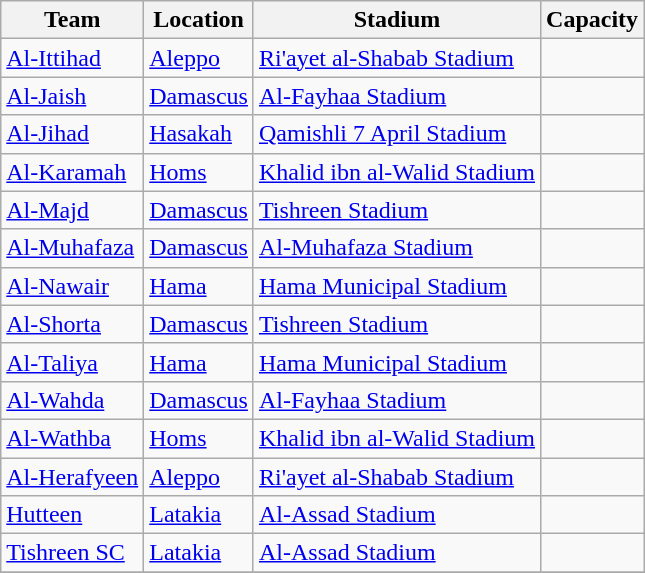<table class="wikitable sortable" style="text-align: left;">
<tr>
<th>Team</th>
<th>Location</th>
<th>Stadium</th>
<th>Capacity</th>
</tr>
<tr>
<td><a href='#'>Al-Ittihad</a></td>
<td><a href='#'>Aleppo</a></td>
<td><a href='#'>Ri'ayet al-Shabab Stadium</a></td>
<td align="center"></td>
</tr>
<tr>
<td><a href='#'>Al-Jaish</a></td>
<td><a href='#'>Damascus</a></td>
<td><a href='#'>Al-Fayhaa Stadium</a></td>
<td align="center"></td>
</tr>
<tr>
<td><a href='#'>Al-Jihad</a></td>
<td><a href='#'>Hasakah</a></td>
<td><a href='#'>Qamishli 7 April Stadium</a></td>
<td align="center"></td>
</tr>
<tr>
<td><a href='#'>Al-Karamah</a></td>
<td><a href='#'>Homs</a></td>
<td><a href='#'>Khalid ibn al-Walid Stadium</a></td>
<td align="center"></td>
</tr>
<tr>
<td><a href='#'>Al-Majd</a></td>
<td><a href='#'>Damascus</a></td>
<td><a href='#'>Tishreen Stadium</a></td>
<td align="center"></td>
</tr>
<tr>
<td><a href='#'>Al-Muhafaza</a></td>
<td><a href='#'>Damascus</a></td>
<td><a href='#'>Al-Muhafaza Stadium</a></td>
<td align="center"></td>
</tr>
<tr>
<td><a href='#'>Al-Nawair</a></td>
<td><a href='#'>Hama</a></td>
<td><a href='#'>Hama Municipal Stadium</a></td>
<td align="center"></td>
</tr>
<tr>
<td><a href='#'>Al-Shorta</a></td>
<td><a href='#'>Damascus</a></td>
<td><a href='#'>Tishreen Stadium</a></td>
<td align="center"></td>
</tr>
<tr>
<td><a href='#'>Al-Taliya</a></td>
<td><a href='#'>Hama</a></td>
<td><a href='#'>Hama Municipal Stadium</a></td>
<td align="center"></td>
</tr>
<tr>
<td><a href='#'>Al-Wahda</a></td>
<td><a href='#'>Damascus</a></td>
<td><a href='#'>Al-Fayhaa Stadium</a></td>
<td align="center"></td>
</tr>
<tr>
<td><a href='#'>Al-Wathba</a></td>
<td><a href='#'>Homs</a></td>
<td><a href='#'>Khalid ibn al-Walid Stadium</a></td>
<td align="center"></td>
</tr>
<tr>
<td><a href='#'>Al-Herafyeen</a></td>
<td><a href='#'>Aleppo</a></td>
<td><a href='#'>Ri'ayet al-Shabab Stadium</a></td>
<td align="center"></td>
</tr>
<tr>
<td><a href='#'>Hutteen</a></td>
<td><a href='#'>Latakia</a></td>
<td><a href='#'>Al-Assad Stadium</a></td>
<td align="center"></td>
</tr>
<tr>
<td><a href='#'>Tishreen SC</a></td>
<td><a href='#'>Latakia</a></td>
<td><a href='#'>Al-Assad Stadium</a></td>
<td align="center"></td>
</tr>
<tr>
</tr>
</table>
